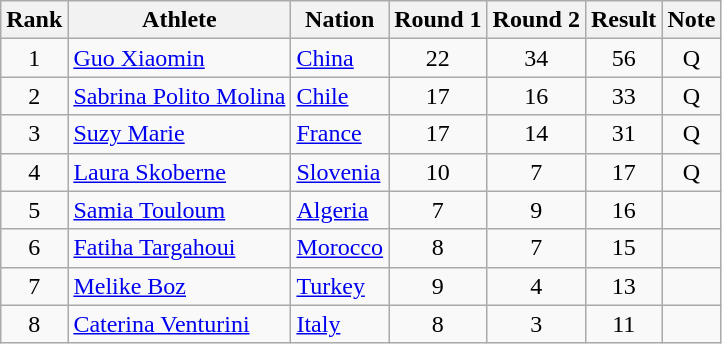<table class="wikitable sortable" style="text-align:center">
<tr>
<th>Rank</th>
<th>Athlete</th>
<th>Nation</th>
<th>Round 1</th>
<th>Round 2</th>
<th>Result</th>
<th>Note</th>
</tr>
<tr>
<td>1</td>
<td align=left><a href='#'>Guo Xiaomin</a></td>
<td align=left> <a href='#'>China</a></td>
<td>22</td>
<td>34</td>
<td>56</td>
<td>Q</td>
</tr>
<tr>
<td>2</td>
<td align=left><a href='#'>Sabrina Polito Molina</a></td>
<td align=left> <a href='#'>Chile</a></td>
<td>17</td>
<td>16</td>
<td>33</td>
<td>Q</td>
</tr>
<tr>
<td>3</td>
<td align=left><a href='#'>Suzy Marie</a></td>
<td align=left> <a href='#'>France</a></td>
<td>17</td>
<td>14</td>
<td>31</td>
<td>Q</td>
</tr>
<tr>
<td>4</td>
<td align=left><a href='#'>Laura Skoberne</a></td>
<td align=left> <a href='#'>Slovenia</a></td>
<td>10</td>
<td>7</td>
<td>17</td>
<td>Q</td>
</tr>
<tr>
<td>5</td>
<td align=left><a href='#'>Samia Touloum</a></td>
<td align=left> <a href='#'>Algeria</a></td>
<td>7</td>
<td>9</td>
<td>16</td>
<td></td>
</tr>
<tr>
<td>6</td>
<td align=left><a href='#'>Fatiha Targahoui</a></td>
<td align=left> <a href='#'>Morocco</a></td>
<td>8</td>
<td>7</td>
<td>15</td>
<td></td>
</tr>
<tr>
<td>7</td>
<td align=left><a href='#'>Melike Boz</a></td>
<td align=left> <a href='#'>Turkey</a></td>
<td>9</td>
<td>4</td>
<td>13</td>
<td></td>
</tr>
<tr>
<td>8</td>
<td align=left><a href='#'>Caterina Venturini</a></td>
<td align=left> <a href='#'>Italy</a></td>
<td>8</td>
<td>3</td>
<td>11</td>
<td></td>
</tr>
</table>
